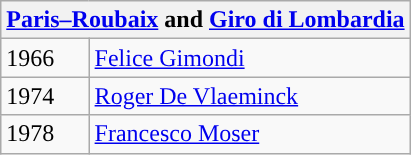<table class="wikitable">
<tr>
<th colspan=2><a href='#'>Paris–Roubaix</a> and <a href='#'>Giro di Lombardia</a></th>
</tr>
<tr>
<td>1966</td>
<td> <a href='#'>Felice Gimondi</a></td>
</tr>
<tr>
<td>1974</td>
<td> <a href='#'>Roger De Vlaeminck</a></td>
</tr>
<tr>
<td>1978</td>
<td> <a href='#'>Francesco Moser</a></td>
</tr>
</table>
